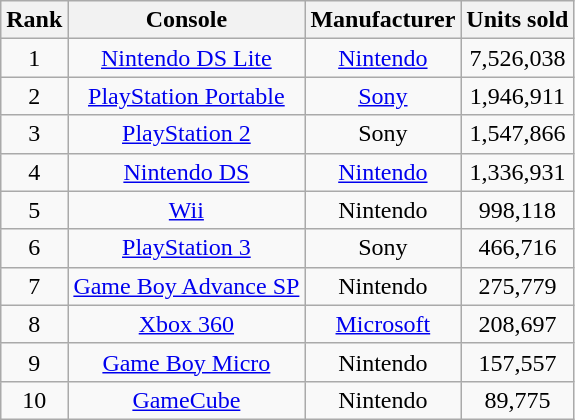<table class="wikitable sortable" style="text-align:center">
<tr>
<th>Rank</th>
<th>Console</th>
<th>Manufacturer</th>
<th>Units sold</th>
</tr>
<tr>
<td>1</td>
<td><a href='#'>Nintendo DS Lite</a></td>
<td><a href='#'>Nintendo</a></td>
<td>7,526,038</td>
</tr>
<tr>
<td>2</td>
<td><a href='#'>PlayStation Portable</a></td>
<td><a href='#'>Sony</a></td>
<td>1,946,911</td>
</tr>
<tr>
<td>3</td>
<td><a href='#'>PlayStation 2</a></td>
<td>Sony</td>
<td>1,547,866</td>
</tr>
<tr>
<td>4</td>
<td><a href='#'>Nintendo DS</a></td>
<td><a href='#'>Nintendo</a></td>
<td>1,336,931</td>
</tr>
<tr>
<td>5</td>
<td><a href='#'>Wii</a></td>
<td>Nintendo</td>
<td>998,118</td>
</tr>
<tr>
<td>6</td>
<td><a href='#'>PlayStation 3</a></td>
<td>Sony</td>
<td>466,716</td>
</tr>
<tr>
<td>7</td>
<td><a href='#'>Game Boy Advance SP</a></td>
<td>Nintendo</td>
<td>275,779</td>
</tr>
<tr>
<td>8</td>
<td><a href='#'>Xbox 360</a></td>
<td><a href='#'>Microsoft</a></td>
<td>208,697</td>
</tr>
<tr>
<td>9</td>
<td><a href='#'>Game Boy Micro</a></td>
<td>Nintendo</td>
<td>157,557</td>
</tr>
<tr>
<td>10</td>
<td><a href='#'>GameCube</a></td>
<td>Nintendo</td>
<td>89,775</td>
</tr>
</table>
